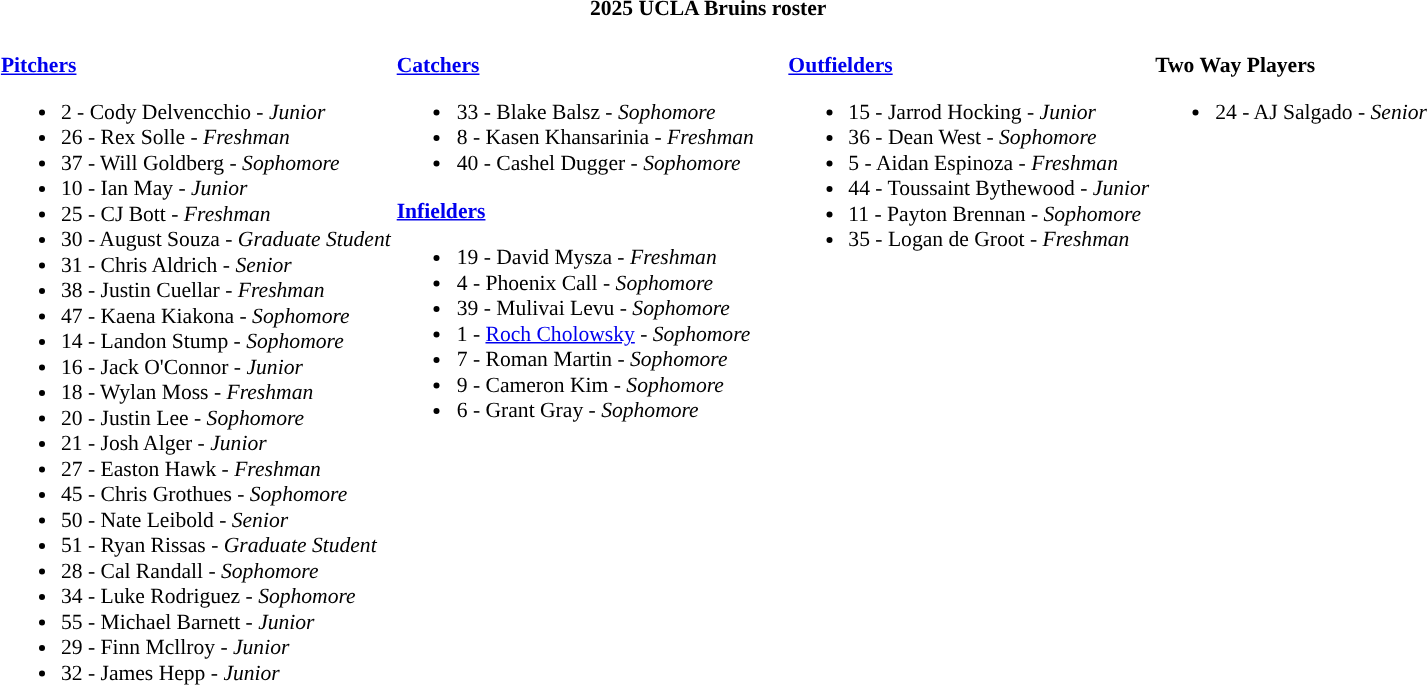<table class="toccolours" style="border-collapse; font-size:90%;">
<tr>
<th colspan=9>2025 UCLA Bruins roster</th>
</tr>
<tr>
<td width="03"> </td>
<td valign="top"><br><strong><a href='#'>Pitchers</a></strong><ul><li>2 - Cody Delvencchio - <em>Junior</em></li><li>26 - Rex Solle - <em>Freshman</em></li><li>37 - Will Goldberg - <em> Sophomore</em></li><li>10 - Ian May - <em> Junior</em></li><li>25 - CJ Bott - <em>Freshman</em></li><li>30 - August Souza - <em>Graduate Student</em></li><li>31 - Chris Aldrich - <em> Senior</em></li><li>38 - Justin Cuellar - <em>Freshman</em></li><li>47 - Kaena Kiakona - <em>Sophomore</em></li><li>14 - Landon Stump - <em>Sophomore</em></li><li>16 - Jack O'Connor - <em>Junior</em></li><li>18 - Wylan Moss - <em>Freshman</em></li><li>20 - Justin Lee - <em>Sophomore</em></li><li>21 - Josh Alger - <em> Junior</em></li><li>27 - Easton Hawk - <em>Freshman</em></li><li>45 - Chris Grothues - <em> Sophomore</em></li><li>50 - Nate Leibold - <em>Senior</em></li><li>51 - Ryan Rissas - <em>Graduate Student</em></li><li>28 - Cal Randall - <em>Sophomore</em></li><li>34 - Luke Rodriguez - <em>Sophomore</em></li><li>55 - Michael Barnett - <em>Junior</em></li><li>29 - Finn Mcllroy - <em>Junior</em></li><li>32 - James Hepp - <em> Junior</em></li></ul></td>
<td valign="top"><br><strong><a href='#'>Catchers</a></strong><ul><li>33 - Blake Balsz - <em>Sophomore</em></li><li>8 - Kasen Khansarinia - <em>Freshman</em></li><li>40 - Cashel Dugger - <em>Sophomore</em></li></ul><strong><a href='#'>Infielders</a></strong><ul><li>19 - David Mysza - <em>Freshman</em></li><li>4 - Phoenix Call - <em>Sophomore</em></li><li>39 - Mulivai Levu - <em>Sophomore</em></li><li>1 - <a href='#'>Roch Cholowsky</a> - <em>Sophomore</em></li><li>7 - Roman Martin - <em>Sophomore</em></li><li>9 - Cameron Kim - <em>Sophomore</em></li><li>6 - Grant Gray - <em>Sophomore</em></li></ul></td>
<td width="15"> </td>
<td valign="top"><br><strong><a href='#'>Outfielders</a></strong><ul><li>15 - Jarrod Hocking - <em>Junior</em></li><li>36 - Dean West - <em>Sophomore</em></li><li>5 - Aidan Espinoza - <em> Freshman</em></li><li>44 - Toussaint Bythewood - <em>Junior</em></li><li>11 - Payton Brennan - <em> Sophomore</em></li><li>35 - Logan de Groot - <em>Freshman</em></li></ul></td>
<td valign="top"><br><strong>Two Way Players</strong><ul><li>24 - AJ Salgado - <em> Senior</em></li></ul></td>
</tr>
</table>
